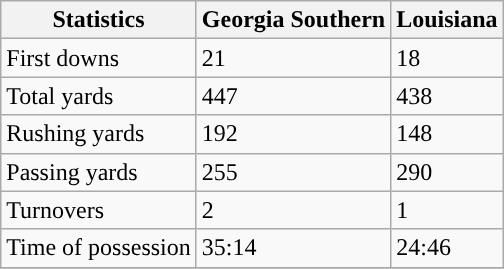<table class="wikitable">
<tr>
<th>Statistics</th>
<th>Georgia Southern</th>
<th>Louisiana</th>
</tr>
<tr>
<td>First downs</td>
<td>21</td>
<td>18</td>
</tr>
<tr>
<td>Total yards</td>
<td>447</td>
<td>438</td>
</tr>
<tr>
<td>Rushing yards</td>
<td>192</td>
<td>148</td>
</tr>
<tr>
<td>Passing yards</td>
<td>255</td>
<td>290</td>
</tr>
<tr>
<td>Turnovers</td>
<td>2</td>
<td>1</td>
</tr>
<tr>
<td>Time of possession</td>
<td>35:14</td>
<td>24:46</td>
</tr>
<tr>
</tr>
</table>
